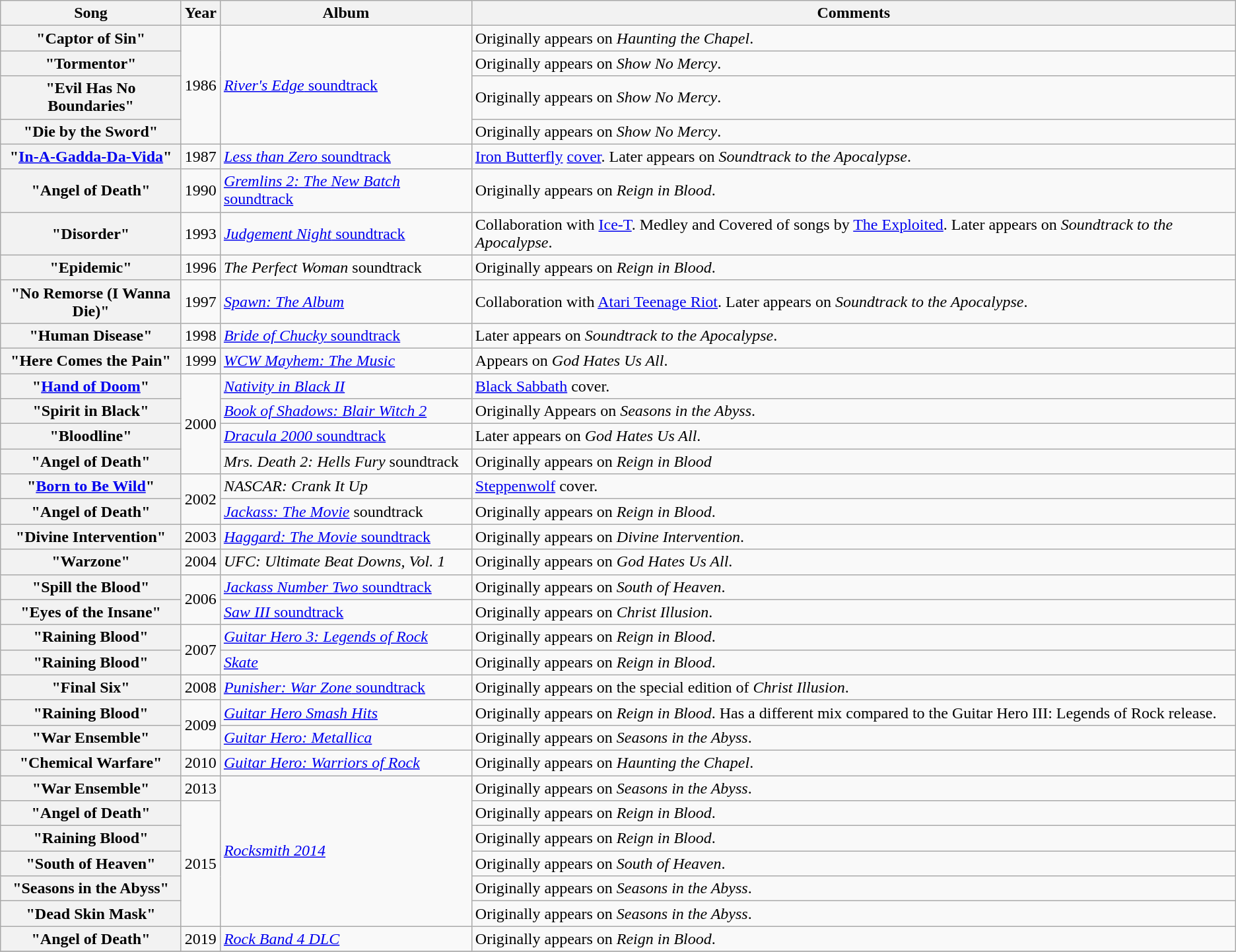<table class="wikitable plainrowheaders">
<tr>
<th scope="col" style="width:175px;">Song</th>
<th scope="col">Year</th>
<th scope="col">Album</th>
<th scope="col">Comments</th>
</tr>
<tr>
<th scope="row">"Captor of Sin"</th>
<td rowspan="4">1986</td>
<td rowspan="4"><a href='#'><em>River's Edge</em> soundtrack</a></td>
<td>Originally appears on <em>Haunting the Chapel</em>.</td>
</tr>
<tr>
<th scope="row">"Tormentor"</th>
<td>Originally appears on <em>Show No Mercy</em>.</td>
</tr>
<tr>
<th scope="row">"Evil Has No Boundaries"</th>
<td>Originally appears on <em>Show No Mercy</em>.</td>
</tr>
<tr>
<th scope="row">"Die by the Sword"</th>
<td>Originally appears on <em>Show No Mercy</em>.</td>
</tr>
<tr>
<th scope="row">"<a href='#'>In-A-Gadda-Da-Vida</a>"</th>
<td>1987</td>
<td><a href='#'><em>Less than Zero</em> soundtrack</a></td>
<td><a href='#'>Iron Butterfly</a> <a href='#'>cover</a>. Later appears on <em>Soundtrack to the Apocalypse</em>.</td>
</tr>
<tr>
<th scope="row">"Angel of Death"</th>
<td>1990</td>
<td><a href='#'><em>Gremlins 2: The New Batch</em> soundtrack</a></td>
<td>Originally appears on <em>Reign in Blood</em>.</td>
</tr>
<tr>
<th scope="row">"Disorder"</th>
<td>1993</td>
<td><a href='#'><em>Judgement Night</em> soundtrack</a></td>
<td>Collaboration with <a href='#'>Ice-T</a>. Medley and Covered of songs by <a href='#'>The Exploited</a>. Later appears on <em>Soundtrack to the Apocalypse</em>.</td>
</tr>
<tr>
<th scope="row">"Epidemic"</th>
<td>1996</td>
<td><em>The Perfect Woman</em> soundtrack</td>
<td>Originally appears on <em>Reign in Blood</em>.</td>
</tr>
<tr>
<th scope="row">"No Remorse (I Wanna Die)"</th>
<td>1997</td>
<td><a href='#'><em>Spawn: The Album</em></a></td>
<td>Collaboration with <a href='#'>Atari Teenage Riot</a>. Later appears on <em>Soundtrack to the Apocalypse</em>.</td>
</tr>
<tr>
<th scope="row">"Human Disease"</th>
<td>1998</td>
<td><a href='#'><em>Bride of Chucky</em> soundtrack</a></td>
<td>Later appears on <em>Soundtrack to the Apocalypse</em>.</td>
</tr>
<tr>
<th scope="row">"Here Comes the Pain"</th>
<td>1999</td>
<td><em><a href='#'>WCW Mayhem: The Music</a></em></td>
<td>Appears on <em>God Hates Us All</em>.</td>
</tr>
<tr>
<th scope="row">"<a href='#'>Hand of Doom</a>"</th>
<td rowspan="4">2000</td>
<td><em><a href='#'>Nativity in Black II</a></em></td>
<td><a href='#'>Black Sabbath</a> cover.</td>
</tr>
<tr>
<th scope="row">"Spirit in Black"</th>
<td><em><a href='#'>Book of Shadows: Blair Witch 2</a></em></td>
<td>Originally Appears on <em>Seasons in the Abyss</em>.</td>
</tr>
<tr>
<th scope="row">"Bloodline"</th>
<td><a href='#'><em>Dracula 2000</em> soundtrack</a></td>
<td>Later appears on <em>God Hates Us All</em>.</td>
</tr>
<tr>
<th scope="row">"Angel of Death"</th>
<td><em>Mrs. Death 2: Hells Fury</em> soundtrack</td>
<td>Originally appears on <em>Reign in Blood</em></td>
</tr>
<tr>
<th scope="row">"<a href='#'>Born to Be Wild</a>"</th>
<td rowspan="2">2002</td>
<td><em>NASCAR: Crank It Up</em></td>
<td><a href='#'>Steppenwolf</a> cover.</td>
</tr>
<tr>
<th scope="row">"Angel of Death"</th>
<td><em><a href='#'>Jackass: The Movie</a></em> soundtrack</td>
<td>Originally appears on <em>Reign in Blood</em>.</td>
</tr>
<tr>
<th scope="row">"Divine Intervention"</th>
<td>2003</td>
<td><a href='#'><em>Haggard: The Movie</em> soundtrack</a></td>
<td>Originally appears on <em>Divine Intervention</em>.</td>
</tr>
<tr>
<th scope="row">"Warzone"</th>
<td>2004</td>
<td><em>UFC: Ultimate Beat Downs, Vol. 1</em></td>
<td>Originally appears on <em>God Hates Us All</em>.</td>
</tr>
<tr>
<th scope="row">"Spill the Blood"</th>
<td rowspan="2">2006</td>
<td><a href='#'><em>Jackass Number Two</em> soundtrack</a></td>
<td>Originally appears on <em>South of Heaven</em>.</td>
</tr>
<tr>
<th scope="row">"Eyes of the Insane"</th>
<td><a href='#'><em>Saw III</em> soundtrack</a></td>
<td>Originally appears on <em>Christ Illusion</em>.</td>
</tr>
<tr>
<th scope="row">"Raining Blood"</th>
<td rowspan="2">2007</td>
<td><em><a href='#'>Guitar Hero 3: Legends of Rock</a></em></td>
<td>Originally appears on <em>Reign in Blood</em>.</td>
</tr>
<tr>
<th scope="row">"Raining Blood"</th>
<td><em><a href='#'>Skate</a></em></td>
<td>Originally appears on <em>Reign in Blood</em>.</td>
</tr>
<tr>
<th scope="row">"Final Six"</th>
<td>2008</td>
<td><a href='#'><em>Punisher: War Zone</em> soundtrack</a></td>
<td>Originally appears on the special edition of <em>Christ Illusion</em>.</td>
</tr>
<tr>
<th scope="row">"Raining Blood"</th>
<td rowspan="2">2009</td>
<td><em><a href='#'>Guitar Hero Smash Hits</a></em></td>
<td>Originally appears on <em>Reign in Blood</em>. Has a different mix compared to the Guitar Hero III: Legends of Rock release.</td>
</tr>
<tr>
<th scope="row">"War Ensemble"</th>
<td><em><a href='#'>Guitar Hero: Metallica</a></em></td>
<td>Originally appears on <em>Seasons in the Abyss</em>.</td>
</tr>
<tr>
<th scope="row">"Chemical Warfare"</th>
<td>2010</td>
<td><em><a href='#'>Guitar Hero: Warriors of Rock</a></em></td>
<td>Originally appears on <em>Haunting the Chapel</em>.</td>
</tr>
<tr>
<th scope="row">"War Ensemble"</th>
<td>2013</td>
<td rowspan="6"><em><a href='#'>Rocksmith 2014</a></em></td>
<td>Originally appears on <em>Seasons in the Abyss</em>.</td>
</tr>
<tr>
<th scope="row">"Angel of Death"</th>
<td rowspan="5">2015</td>
<td>Originally appears on <em>Reign in Blood</em>.</td>
</tr>
<tr>
<th scope="row">"Raining Blood"</th>
<td>Originally appears on <em>Reign in Blood</em>.</td>
</tr>
<tr>
<th scope="row">"South of Heaven"</th>
<td>Originally appears on <em>South of Heaven</em>.</td>
</tr>
<tr>
<th scope="row">"Seasons in the Abyss"</th>
<td>Originally appears on <em>Seasons in the Abyss</em>.</td>
</tr>
<tr>
<th scope="row">"Dead Skin Mask"</th>
<td>Originally appears on <em>Seasons in the Abyss</em>.</td>
</tr>
<tr>
<th scope="row">"Angel of Death"</th>
<td>2019</td>
<td><em><a href='#'>Rock Band 4 DLC</a></em></td>
<td>Originally appears on <em>Reign in Blood</em>.</td>
</tr>
<tr>
</tr>
</table>
